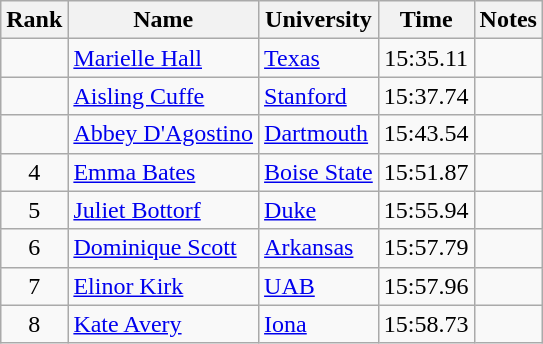<table class="wikitable sortable" style="text-align:center">
<tr>
<th>Rank</th>
<th>Name</th>
<th>University</th>
<th>Time</th>
<th>Notes</th>
</tr>
<tr>
<td></td>
<td align=left><a href='#'>Marielle Hall</a></td>
<td align=left><a href='#'>Texas</a></td>
<td>15:35.11</td>
<td></td>
</tr>
<tr>
<td></td>
<td align=left><a href='#'>Aisling Cuffe</a></td>
<td align=left><a href='#'>Stanford</a></td>
<td>15:37.74</td>
<td></td>
</tr>
<tr>
<td></td>
<td align=left><a href='#'>Abbey D'Agostino</a></td>
<td align=left><a href='#'>Dartmouth</a></td>
<td>15:43.54</td>
<td></td>
</tr>
<tr>
<td>4</td>
<td align=left><a href='#'>Emma Bates</a></td>
<td align=left><a href='#'>Boise State</a></td>
<td>15:51.87</td>
<td></td>
</tr>
<tr>
<td>5</td>
<td align=left><a href='#'>Juliet Bottorf</a></td>
<td align="left"><a href='#'>Duke</a></td>
<td>15:55.94</td>
<td></td>
</tr>
<tr>
<td>6</td>
<td align=left><a href='#'>Dominique Scott</a></td>
<td align=left><a href='#'>Arkansas</a></td>
<td>15:57.79</td>
<td></td>
</tr>
<tr>
<td>7</td>
<td align=left><a href='#'>Elinor Kirk</a></td>
<td align="left"><a href='#'>UAB</a></td>
<td>15:57.96</td>
<td></td>
</tr>
<tr>
<td>8</td>
<td align=left><a href='#'>Kate Avery</a></td>
<td align=left><a href='#'>Iona</a></td>
<td>15:58.73</td>
<td></td>
</tr>
</table>
